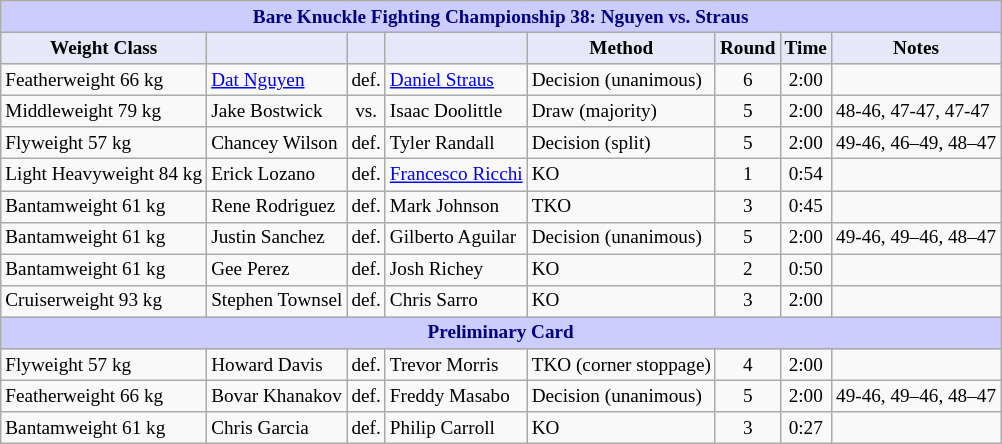<table class="wikitable" style="font-size: 80%;">
<tr>
<th colspan="8" style="background-color: #ccf; color: #000080; text-align: center;"><strong>Bare Knuckle Fighting Championship 38: Nguyen vs. Straus</strong></th>
</tr>
<tr>
<th colspan="1" style="background-color: #E6E8FA; color: #000000; text-align: center;">Weight Class</th>
<th colspan="1" style="background-color: #E6E8FA; color: #000000; text-align: center;"></th>
<th colspan="1" style="background-color: #E6E8FA; color: #000000; text-align: center;"></th>
<th colspan="1" style="background-color: #E6E8FA; color: #000000; text-align: center;"></th>
<th colspan="1" style="background-color: #E6E8FA; color: #000000; text-align: center;">Method</th>
<th colspan="1" style="background-color: #E6E8FA; color: #000000; text-align: center;">Round</th>
<th colspan="1" style="background-color: #E6E8FA; color: #000000; text-align: center;">Time</th>
<th colspan="1" style="background-color: #E6E8FA; color: #000000; text-align: center;">Notes</th>
</tr>
<tr>
<td>Featherweight 66 kg</td>
<td> <a href='#'>Dat Nguyen</a></td>
<td align=center>def.</td>
<td> <a href='#'>Daniel Straus</a></td>
<td>Decision (unanimous)</td>
<td align=center>6</td>
<td align=center>2:00</td>
<td></td>
</tr>
<tr>
<td>Middleweight 79 kg</td>
<td> Jake Bostwick</td>
<td align=center>vs.</td>
<td> Isaac Doolittle</td>
<td>Draw (majority)</td>
<td align=center>5</td>
<td align=center>2:00</td>
<td>48-46, 47-47, 47-47</td>
</tr>
<tr>
<td>Flyweight 57 kg</td>
<td> Chancey Wilson</td>
<td align=center>def.</td>
<td> Tyler Randall</td>
<td>Decision (split)</td>
<td align=center>5</td>
<td align=center>2:00</td>
<td>49-46, 46–49, 48–47</td>
</tr>
<tr>
<td>Light Heavyweight 84 kg</td>
<td> Erick Lozano</td>
<td align=center>def.</td>
<td> <a href='#'>Francesco Ricchi</a></td>
<td>KO</td>
<td align=center>1</td>
<td align=center>0:54</td>
<td></td>
</tr>
<tr>
<td>Bantamweight 61 kg</td>
<td> Rene Rodriguez</td>
<td align=center>def.</td>
<td> Mark Johnson</td>
<td>TKO</td>
<td align=center>3</td>
<td align=center>0:45</td>
<td></td>
</tr>
<tr>
<td>Bantamweight 61 kg</td>
<td> Justin Sanchez</td>
<td align=center>def.</td>
<td> Gilberto Aguilar</td>
<td>Decision (unanimous)</td>
<td align=center>5</td>
<td align=center>2:00</td>
<td>49-46, 49–46, 48–47</td>
</tr>
<tr>
<td>Bantamweight 61 kg</td>
<td> Gee Perez</td>
<td align=center>def.</td>
<td> Josh Richey</td>
<td>KO</td>
<td align=center>2</td>
<td align=center>0:50</td>
<td></td>
</tr>
<tr>
<td>Cruiserweight 93 kg</td>
<td> Stephen Townsel</td>
<td align=center>def.</td>
<td> Chris Sarro</td>
<td>KO</td>
<td align=center>3</td>
<td align=center>2:00</td>
<td></td>
</tr>
<tr>
<th colspan="8" style="background-color: #ccf; color: #000080; text-align: center;"><strong>Preliminary Card</strong></th>
</tr>
<tr>
<td>Flyweight 57 kg</td>
<td> Howard Davis</td>
<td align=center>def.</td>
<td> Trevor Morris</td>
<td>TKO (corner stoppage)</td>
<td align=center>4</td>
<td align=center>2:00</td>
<td></td>
</tr>
<tr>
<td>Featherweight 66 kg</td>
<td> Bovar Khanakov</td>
<td align=center>def.</td>
<td> Freddy Masabo</td>
<td>Decision (unanimous)</td>
<td align=center>5</td>
<td align=center>2:00</td>
<td>49-46, 49–46, 48–47</td>
</tr>
<tr>
<td>Bantamweight 61 kg</td>
<td> Chris Garcia</td>
<td align=center>def.</td>
<td> Philip Carroll</td>
<td>KO</td>
<td align=center>3</td>
<td align=center>0:27</td>
<td></td>
</tr>
</table>
